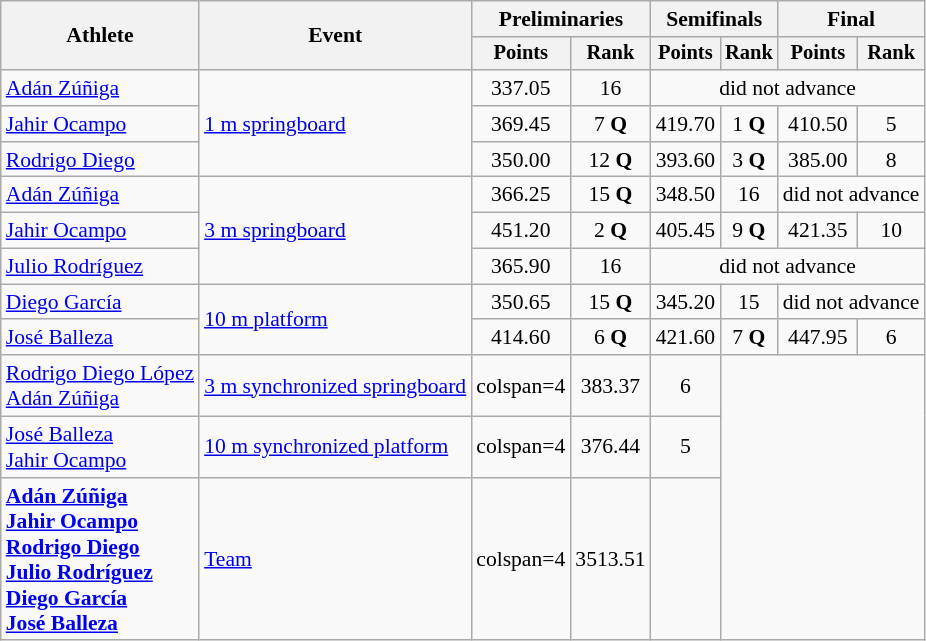<table class=wikitable style="font-size:90%;">
<tr>
<th rowspan="2">Athlete</th>
<th rowspan="2">Event</th>
<th colspan="2">Preliminaries</th>
<th colspan="2">Semifinals</th>
<th colspan="2">Final</th>
</tr>
<tr style="font-size:95%">
<th>Points</th>
<th>Rank</th>
<th>Points</th>
<th>Rank</th>
<th>Points</th>
<th>Rank</th>
</tr>
<tr align=center>
<td align=left><a href='#'>Adán Zúñiga</a></td>
<td align=left rowspan=3><a href='#'>1 m springboard</a></td>
<td>337.05</td>
<td>16</td>
<td colspan=4>did not advance</td>
</tr>
<tr align=center>
<td align=left><a href='#'>Jahir Ocampo</a></td>
<td>369.45</td>
<td>7 <strong>Q</strong></td>
<td>419.70</td>
<td>1 <strong>Q</strong></td>
<td>410.50</td>
<td>5</td>
</tr>
<tr align=center>
<td align=left><a href='#'>Rodrigo Diego</a></td>
<td>350.00</td>
<td>12 <strong>Q</strong></td>
<td>393.60</td>
<td>3 <strong>Q</strong></td>
<td>385.00</td>
<td>8</td>
</tr>
<tr align=center>
<td align=left><a href='#'>Adán Zúñiga</a></td>
<td align=left rowspan=3><a href='#'>3 m springboard</a></td>
<td>366.25</td>
<td>15 <strong>Q</strong></td>
<td>348.50</td>
<td>16</td>
<td colspan=2>did not advance</td>
</tr>
<tr align=center>
<td align=left><a href='#'>Jahir Ocampo</a></td>
<td>451.20</td>
<td>2 <strong>Q</strong></td>
<td>405.45</td>
<td>9 <strong>Q</strong></td>
<td>421.35</td>
<td>10</td>
</tr>
<tr align=center>
<td align=left><a href='#'>Julio Rodríguez</a></td>
<td>365.90</td>
<td>16</td>
<td colspan=4>did not advance</td>
</tr>
<tr align=center>
<td align=left><a href='#'>Diego García</a></td>
<td align=left rowspan=2><a href='#'>10 m platform</a></td>
<td>350.65</td>
<td>15 <strong>Q</strong></td>
<td>345.20</td>
<td>15</td>
<td colspan=2>did not advance</td>
</tr>
<tr align=center>
<td align=left><a href='#'>José Balleza</a></td>
<td>414.60</td>
<td>6 <strong>Q</strong></td>
<td>421.60</td>
<td>7 <strong>Q</strong></td>
<td>447.95</td>
<td>6</td>
</tr>
<tr align=center>
<td align=left><a href='#'>Rodrigo Diego López</a><br><a href='#'>Adán Zúñiga</a></td>
<td align=left><a href='#'>3 m synchronized springboard</a></td>
<td>colspan=4 </td>
<td>383.37</td>
<td>6</td>
</tr>
<tr align=center>
<td align=left><a href='#'>José Balleza</a><br><a href='#'>Jahir Ocampo</a></td>
<td align=left><a href='#'>10 m synchronized platform</a></td>
<td>colspan=4 </td>
<td>376.44</td>
<td>5</td>
</tr>
<tr align=center>
<td align=left><strong><a href='#'>Adán Zúñiga</a><br><a href='#'>Jahir Ocampo</a><br><a href='#'>Rodrigo Diego</a><br><a href='#'>Julio Rodríguez</a><br><a href='#'>Diego García</a><br><a href='#'>José Balleza</a></strong></td>
<td align=left><a href='#'>Team</a></td>
<td>colspan=4 </td>
<td>3513.51</td>
<td></td>
</tr>
</table>
